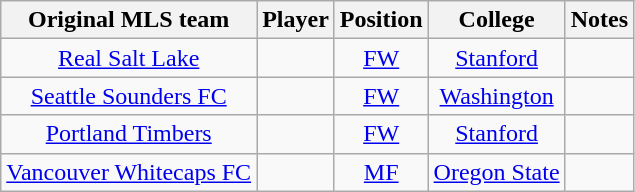<table class="wikitable sortable" style="text-align:center">
<tr>
<th>Original MLS team</th>
<th>Player</th>
<th>Position</th>
<th>College</th>
<th>Notes</th>
</tr>
<tr>
<td><a href='#'>Real Salt Lake</a></td>
<td></td>
<td><a href='#'>FW</a></td>
<td><a href='#'>Stanford</a></td>
<td></td>
</tr>
<tr>
<td><a href='#'>Seattle Sounders FC</a></td>
<td></td>
<td><a href='#'>FW</a></td>
<td><a href='#'>Washington</a></td>
<td></td>
</tr>
<tr>
<td><a href='#'>Portland Timbers</a></td>
<td></td>
<td><a href='#'>FW</a></td>
<td><a href='#'>Stanford</a></td>
<td></td>
</tr>
<tr>
<td><a href='#'>Vancouver Whitecaps FC</a></td>
<td></td>
<td><a href='#'>MF</a></td>
<td><a href='#'>Oregon State</a></td>
<td></td>
</tr>
</table>
